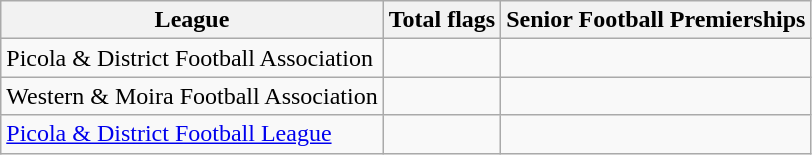<table class="wikitable">
<tr>
<th>League</th>
<th>Total flags</th>
<th>Senior Football Premierships</th>
</tr>
<tr>
<td>Picola & District Football Association</td>
<td></td>
<td></td>
</tr>
<tr>
<td>Western & Moira Football Association</td>
<td></td>
<td></td>
</tr>
<tr>
<td><a href='#'>Picola & District Football League</a></td>
<td></td>
<td></td>
</tr>
</table>
